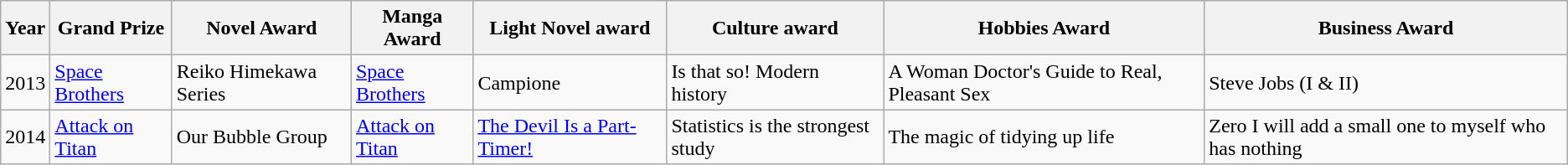<table class="wikitable">
<tr>
<th>Year</th>
<th>Grand Prize</th>
<th>Novel Award</th>
<th>Manga Award</th>
<th>Light Novel award</th>
<th>Culture award</th>
<th>Hobbies Award</th>
<th>Business Award</th>
</tr>
<tr>
<td>2013</td>
<td><a href='#'>Space Brothers</a></td>
<td>Reiko Himekawa Series</td>
<td><a href='#'>Space Brothers</a></td>
<td>Campione</td>
<td>Is that so! Modern history</td>
<td>A Woman Doctor's Guide to Real, Pleasant Sex</td>
<td>Steve Jobs (I & II)</td>
</tr>
<tr>
<td>2014</td>
<td><a href='#'>Attack on Titan</a></td>
<td>Our Bubble Group</td>
<td><a href='#'>Attack on Titan</a></td>
<td><a href='#'>The Devil Is a Part-Timer!</a></td>
<td>Statistics is the strongest study</td>
<td>The magic of tidying up life</td>
<td>Zero I will add a small one to myself who has nothing</td>
</tr>
</table>
